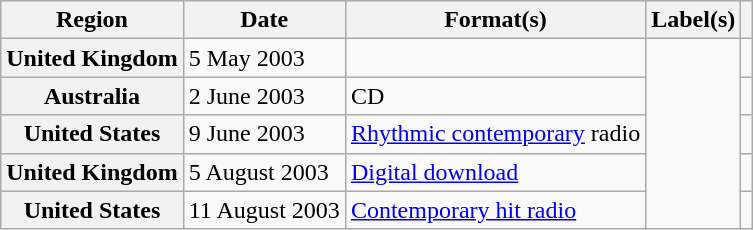<table class="wikitable plainrowheaders">
<tr>
<th scope="col">Region</th>
<th scope="col">Date</th>
<th scope="col">Format(s)</th>
<th scope="col">Label(s)</th>
<th scope="col"></th>
</tr>
<tr>
<th scope="row">United Kingdom</th>
<td>5 May 2003</td>
<td></td>
<td rowspan="5"></td>
<td></td>
</tr>
<tr>
<th scope="row">Australia</th>
<td>2 June 2003</td>
<td>CD</td>
<td></td>
</tr>
<tr>
<th scope="row">United States</th>
<td>9 June 2003</td>
<td><a href='#'>Rhythmic contemporary</a> radio</td>
<td></td>
</tr>
<tr>
<th scope="row">United Kingdom</th>
<td>5 August 2003</td>
<td><a href='#'>Digital download</a></td>
<td></td>
</tr>
<tr>
<th scope="row">United States</th>
<td>11 August 2003</td>
<td><a href='#'>Contemporary hit radio</a></td>
<td></td>
</tr>
</table>
